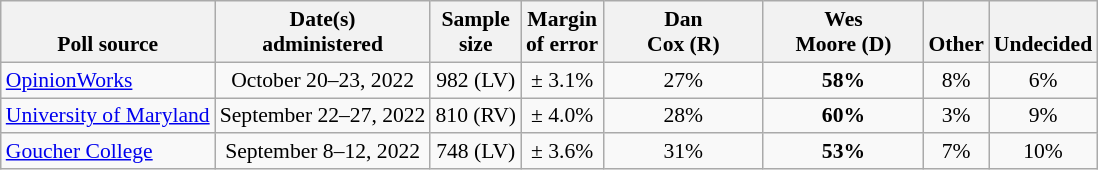<table class="wikitable" style="font-size:90%;text-align:center;">
<tr valign=bottom>
<th>Poll source</th>
<th>Date(s)<br>administered</th>
<th>Sample<br>size</th>
<th>Margin<br>of error</th>
<th style="width:100px;">Dan<br>Cox (R)</th>
<th style="width:100px;">Wes<br>Moore (D)</th>
<th>Other</th>
<th>Undecided</th>
</tr>
<tr>
<td style="text-align:left;"><a href='#'>OpinionWorks</a></td>
<td>October 20–23, 2022</td>
<td>982 (LV)</td>
<td>± 3.1%</td>
<td>27%</td>
<td><strong>58%</strong></td>
<td>8%</td>
<td>6%</td>
</tr>
<tr>
<td style="text-align:left;"><a href='#'>University of Maryland</a></td>
<td>September 22–27, 2022</td>
<td>810 (RV)</td>
<td>± 4.0%</td>
<td>28%</td>
<td><strong>60%</strong></td>
<td>3%</td>
<td>9%</td>
</tr>
<tr>
<td style="text-align:left;"><a href='#'>Goucher College</a></td>
<td>September 8–12, 2022</td>
<td>748 (LV)</td>
<td>± 3.6%</td>
<td>31%</td>
<td><strong>53%</strong></td>
<td>7%</td>
<td>10%</td>
</tr>
</table>
